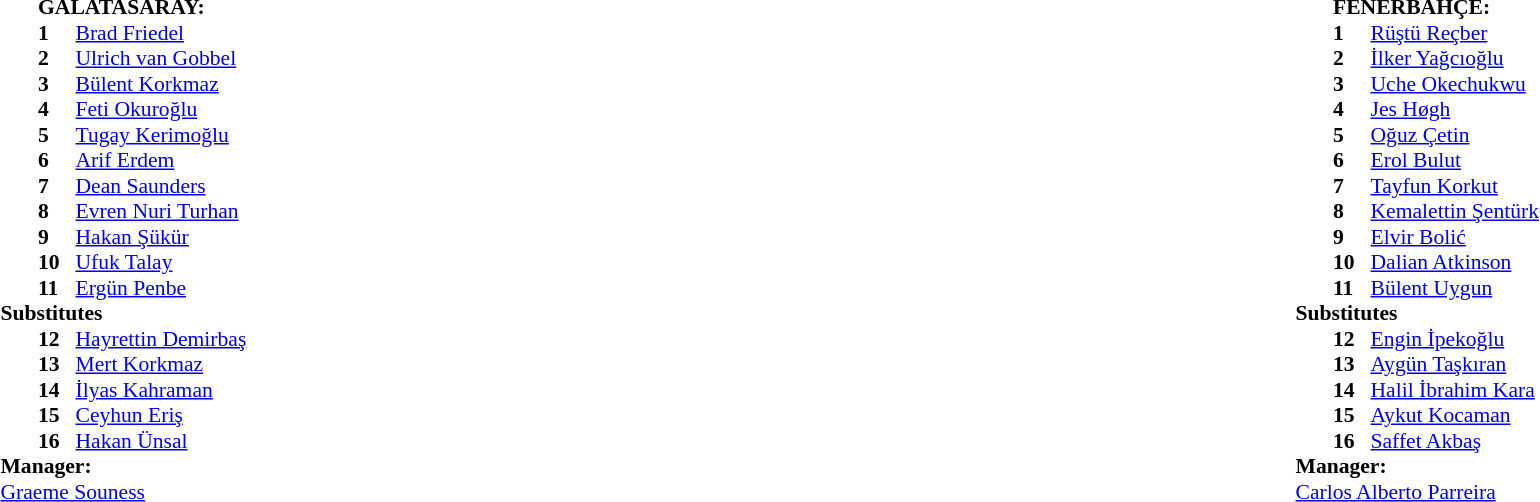<table width="100%">
<tr>
<td valign="top" width="50%"><br><table style="font-size: 90%" cellspacing="0" cellpadding="0">
<tr>
<td></td>
<td colspan="4"><strong>GALATASARAY:</strong></td>
</tr>
<tr>
<th width=25></th>
<th width=25></th>
</tr>
<tr>
<td></td>
<td><strong>1</strong></td>
<td> <a href='#'>Brad Friedel</a></td>
</tr>
<tr>
<td></td>
<td><strong>2</strong></td>
<td> <a href='#'>Ulrich van Gobbel</a></td>
<td></td>
<td></td>
<td></td>
</tr>
<tr>
<td></td>
<td><strong>3</strong></td>
<td> <a href='#'>Bülent Korkmaz</a></td>
<td></td>
<td></td>
<td></td>
</tr>
<tr>
<td></td>
<td><strong>4</strong></td>
<td> <a href='#'>Feti Okuroğlu</a></td>
<td></td>
<td></td>
<td></td>
</tr>
<tr>
<td></td>
<td><strong>5</strong></td>
<td> <a href='#'>Tugay Kerimoğlu</a></td>
<td></td>
<td></td>
<td></td>
</tr>
<tr>
<td></td>
<td><strong>6</strong></td>
<td> <a href='#'>Arif Erdem</a></td>
<td></td>
<td></td>
<td></td>
</tr>
<tr>
<td></td>
<td><strong>7</strong></td>
<td> <a href='#'>Dean Saunders</a></td>
<td></td>
<td></td>
<td></td>
</tr>
<tr>
<td></td>
<td><strong>8</strong></td>
<td> <a href='#'>Evren Nuri Turhan</a></td>
<td></td>
<td></td>
</tr>
<tr>
<td></td>
<td><strong>9</strong></td>
<td> <a href='#'>Hakan Şükür</a></td>
<td></td>
<td></td>
<td></td>
</tr>
<tr>
<td></td>
<td><strong>10</strong></td>
<td> <a href='#'>Ufuk Talay</a></td>
<td></td>
<td></td>
<td></td>
</tr>
<tr>
<td></td>
<td><strong>11</strong></td>
<td> <a href='#'>Ergün Penbe</a></td>
<td></td>
<td></td>
<td></td>
</tr>
<tr>
<td colspan=3><strong>Substitutes</strong></td>
</tr>
<tr>
<td></td>
<td><strong>12</strong></td>
<td> <a href='#'>Hayrettin Demirbaş</a></td>
<td></td>
<td></td>
<td></td>
</tr>
<tr>
<td></td>
<td><strong>13</strong></td>
<td> <a href='#'>Mert Korkmaz</a></td>
<td></td>
<td></td>
<td></td>
</tr>
<tr>
<td></td>
<td><strong>14</strong></td>
<td> <a href='#'>İlyas Kahraman</a></td>
<td></td>
<td></td>
<td></td>
</tr>
<tr>
<td></td>
<td><strong>15</strong></td>
<td> <a href='#'>Ceyhun Eriş</a></td>
<td></td>
<td></td>
<td></td>
</tr>
<tr>
<td></td>
<td><strong>16</strong></td>
<td> <a href='#'>Hakan Ünsal</a></td>
<td></td>
<td></td>
<td></td>
</tr>
<tr>
<td colspan=3><strong>Manager:</strong></td>
</tr>
<tr>
<td colspan=4> <a href='#'>Graeme Souness</a></td>
</tr>
</table>
</td>
<td><br><table style="font-size: 90%" cellspacing="0" cellpadding="0" align=center>
<tr>
<td></td>
<td colspan="4"><strong>FENERBAHÇE:</strong></td>
</tr>
<tr>
<th width=25></th>
<th width=25></th>
</tr>
<tr>
<td></td>
<td><strong>1</strong></td>
<td> <a href='#'>Rüştü Reçber</a></td>
<td></td>
<td></td>
<td></td>
</tr>
<tr>
<td></td>
<td><strong>2</strong></td>
<td> <a href='#'>İlker Yağcıoğlu</a></td>
<td></td>
<td></td>
</tr>
<tr>
<td></td>
<td><strong>3</strong></td>
<td> <a href='#'>Uche Okechukwu</a></td>
<td></td>
<td></td>
<td></td>
</tr>
<tr>
<td></td>
<td><strong>4</strong></td>
<td> <a href='#'>Jes Høgh</a></td>
<td></td>
<td></td>
<td></td>
</tr>
<tr>
<td></td>
<td><strong>5</strong></td>
<td> <a href='#'>Oğuz Çetin</a></td>
<td></td>
<td></td>
<td></td>
</tr>
<tr>
<td></td>
<td><strong>6</strong></td>
<td> <a href='#'>Erol Bulut</a></td>
<td></td>
<td></td>
<td></td>
</tr>
<tr>
<td></td>
<td><strong>7</strong></td>
<td> <a href='#'>Tayfun Korkut</a></td>
<td></td>
<td></td>
<td></td>
</tr>
<tr>
<td></td>
<td><strong>8</strong></td>
<td> <a href='#'>Kemalettin Şentürk</a></td>
<td></td>
<td></td>
<td></td>
</tr>
<tr>
<td></td>
<td><strong>9</strong></td>
<td> <a href='#'>Elvir Bolić</a></td>
<td></td>
<td></td>
<td></td>
</tr>
<tr>
<td></td>
<td><strong>10</strong></td>
<td> <a href='#'>Dalian Atkinson</a></td>
<td></td>
<td></td>
<td></td>
</tr>
<tr>
<td></td>
<td><strong>11</strong></td>
<td> <a href='#'>Bülent Uygun</a></td>
<td></td>
<td></td>
<td></td>
</tr>
<tr>
<td colspan=3><strong>Substitutes</strong></td>
</tr>
<tr>
<td></td>
<td><strong>12</strong></td>
<td> <a href='#'>Engin İpekoğlu</a></td>
<td></td>
<td></td>
<td></td>
</tr>
<tr>
<td></td>
<td><strong>13</strong></td>
<td> <a href='#'>Aygün Taşkıran</a></td>
<td></td>
<td></td>
<td></td>
</tr>
<tr>
<td></td>
<td><strong>14</strong></td>
<td> <a href='#'>Halil İbrahim Kara</a></td>
<td></td>
<td></td>
<td></td>
</tr>
<tr>
<td></td>
<td><strong>15</strong></td>
<td> <a href='#'>Aykut Kocaman</a></td>
<td></td>
<td></td>
<td></td>
</tr>
<tr>
<td></td>
<td><strong>16</strong></td>
<td> <a href='#'>Saffet Akbaş</a></td>
<td></td>
<td></td>
<td></td>
</tr>
<tr>
<td colspan=3><strong>Manager:</strong></td>
</tr>
<tr>
<td colspan=4> <a href='#'>Carlos Alberto Parreira</a></td>
</tr>
</table>
</td>
</tr>
</table>
